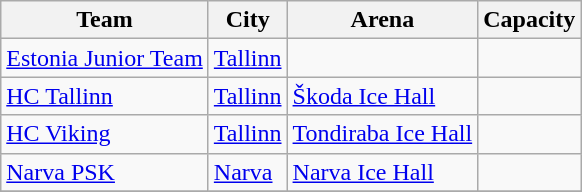<table class="wikitable sortable">
<tr>
<th>Team</th>
<th>City</th>
<th>Arena</th>
<th>Capacity</th>
</tr>
<tr>
<td><a href='#'>Estonia Junior Team</a></td>
<td><a href='#'>Tallinn</a></td>
<td></td>
<td></td>
</tr>
<tr>
<td><a href='#'>HC Tallinn</a></td>
<td><a href='#'>Tallinn</a></td>
<td><a href='#'>Škoda Ice Hall</a></td>
<td></td>
</tr>
<tr>
<td><a href='#'>HC Viking</a></td>
<td><a href='#'>Tallinn</a></td>
<td><a href='#'>Tondiraba Ice Hall</a></td>
<td></td>
</tr>
<tr>
<td><a href='#'>Narva PSK</a></td>
<td><a href='#'>Narva</a></td>
<td><a href='#'>Narva Ice Hall</a></td>
<td></td>
</tr>
<tr>
</tr>
</table>
